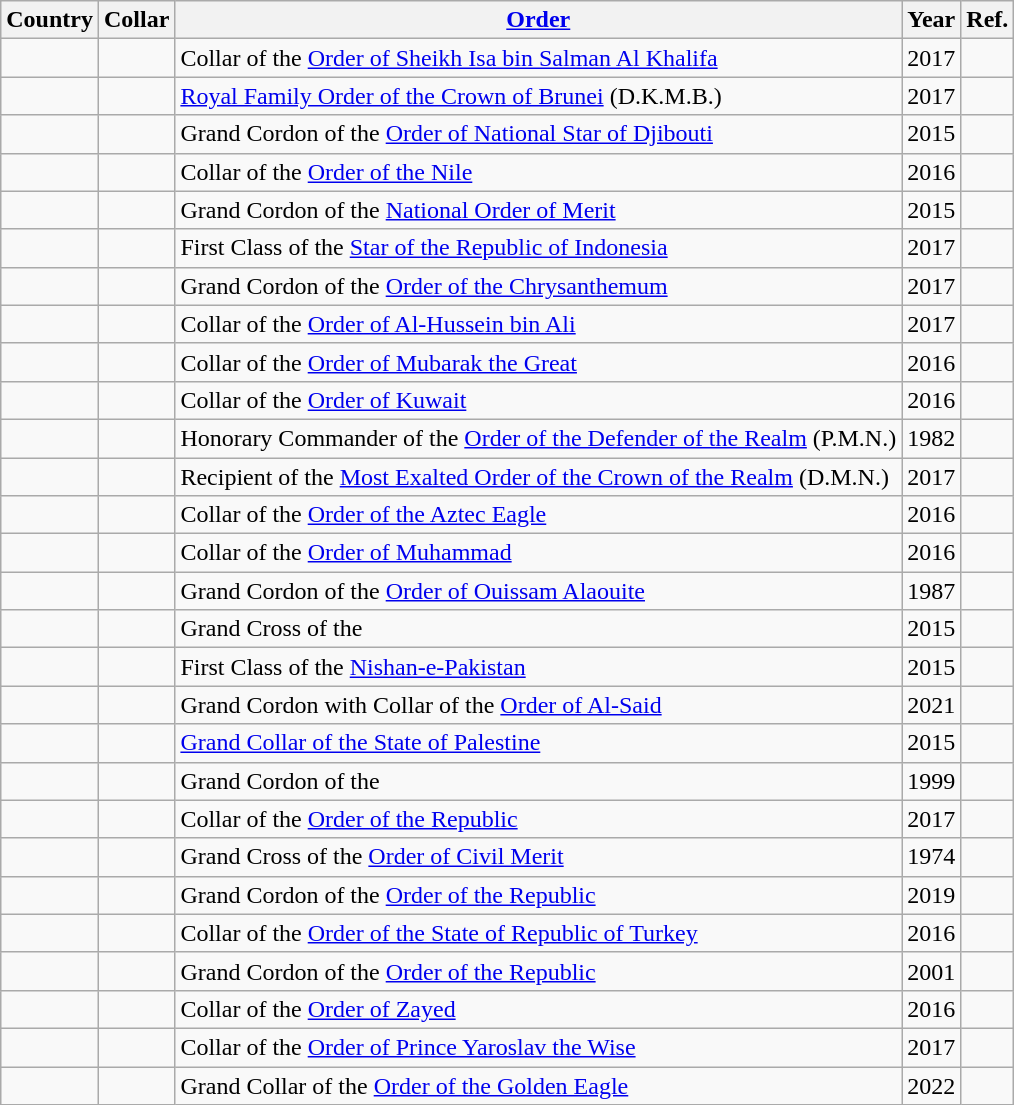<table class="wikitable sortable">
<tr>
<th>Country</th>
<th>Collar</th>
<th><a href='#'>Order</a></th>
<th>Year</th>
<th>Ref.</th>
</tr>
<tr>
<td></td>
<td></td>
<td>Collar of the <a href='#'>Order of Sheikh Isa bin Salman Al Khalifa</a></td>
<td>2017</td>
<td></td>
</tr>
<tr>
<td></td>
<td></td>
<td><a href='#'>Royal Family Order of the Crown of Brunei</a> (D.K.M.B.)</td>
<td>2017</td>
<td></td>
</tr>
<tr>
<td></td>
<td></td>
<td>Grand Cordon of the <a href='#'>Order of National Star of Djibouti</a></td>
<td>2015</td>
<td></td>
</tr>
<tr>
<td></td>
<td></td>
<td>Collar of the <a href='#'>Order of the Nile</a></td>
<td>2016</td>
<td></td>
</tr>
<tr>
<td></td>
<td></td>
<td>Grand Cordon of the <a href='#'>National Order of Merit</a></td>
<td>2015</td>
<td></td>
</tr>
<tr>
<td></td>
<td></td>
<td>First Class of the <a href='#'>Star of the Republic of Indonesia</a></td>
<td>2017</td>
<td></td>
</tr>
<tr>
<td></td>
<td></td>
<td>Grand Cordon of the <a href='#'>Order of the Chrysanthemum</a></td>
<td>2017</td>
<td></td>
</tr>
<tr>
<td></td>
<td></td>
<td>Collar of the <a href='#'>Order of Al-Hussein bin Ali</a></td>
<td>2017</td>
<td></td>
</tr>
<tr>
<td></td>
<td></td>
<td>Collar of the <a href='#'>Order of Mubarak the Great</a></td>
<td>2016</td>
<td></td>
</tr>
<tr>
<td></td>
<td></td>
<td>Collar of the <a href='#'>Order of Kuwait</a></td>
<td>2016</td>
<td></td>
</tr>
<tr>
<td></td>
<td></td>
<td>Honorary Commander of the <a href='#'>Order of the Defender of the Realm</a> (P.M.N.)</td>
<td>1982</td>
<td></td>
</tr>
<tr>
<td></td>
<td></td>
<td>Recipient of the <a href='#'>Most Exalted Order of the Crown of the Realm</a> (D.M.N.)</td>
<td>2017</td>
<td></td>
</tr>
<tr>
<td></td>
<td></td>
<td>Collar of the <a href='#'>Order of the Aztec Eagle</a></td>
<td>2016</td>
<td></td>
</tr>
<tr>
<td></td>
<td></td>
<td>Collar of the <a href='#'>Order of Muhammad</a></td>
<td>2016</td>
</tr>
<tr>
<td></td>
<td></td>
<td>Grand Cordon of the <a href='#'>Order of Ouissam Alaouite</a></td>
<td>1987</td>
<td></td>
</tr>
<tr>
<td></td>
<td></td>
<td>Grand Cross of the </td>
<td>2015</td>
<td></td>
</tr>
<tr>
<td></td>
<td></td>
<td>First Class of the <a href='#'>Nishan-e-Pakistan</a></td>
<td>2015</td>
<td></td>
</tr>
<tr>
<td></td>
<td></td>
<td>Grand Cordon with Collar of the <a href='#'>Order of Al-Said</a></td>
<td>2021</td>
<td></td>
</tr>
<tr>
<td></td>
<td></td>
<td><a href='#'>Grand Collar of the State of Palestine</a></td>
<td>2015</td>
<td></td>
</tr>
<tr>
<td></td>
<td></td>
<td>Grand Cordon of the </td>
<td>1999</td>
<td></td>
</tr>
<tr>
<td></td>
<td></td>
<td>Collar of the <a href='#'>Order of the Republic</a></td>
<td>2017</td>
<td></td>
</tr>
<tr>
<td></td>
<td></td>
<td>Grand Cross of the <a href='#'>Order of Civil Merit</a></td>
<td>1974</td>
<td></td>
</tr>
<tr>
<td></td>
<td></td>
<td>Grand Cordon of the <a href='#'>Order of the Republic</a></td>
<td>2019</td>
<td></td>
</tr>
<tr>
<td></td>
<td></td>
<td>Collar of the <a href='#'>Order of the State of Republic of Turkey</a></td>
<td>2016</td>
<td></td>
</tr>
<tr>
<td></td>
<td></td>
<td>Grand Cordon of the <a href='#'>Order of the Republic</a></td>
<td>2001</td>
<td></td>
</tr>
<tr>
<td></td>
<td></td>
<td>Collar of the <a href='#'>Order of Zayed</a></td>
<td>2016</td>
<td></td>
</tr>
<tr>
<td></td>
<td></td>
<td>Collar of the <a href='#'>Order of Prince Yaroslav the Wise</a></td>
<td>2017</td>
<td></td>
</tr>
<tr>
<td></td>
<td></td>
<td>Grand Collar of the <a href='#'>Order of the Golden Eagle</a></td>
<td>2022</td>
<td></td>
</tr>
</table>
